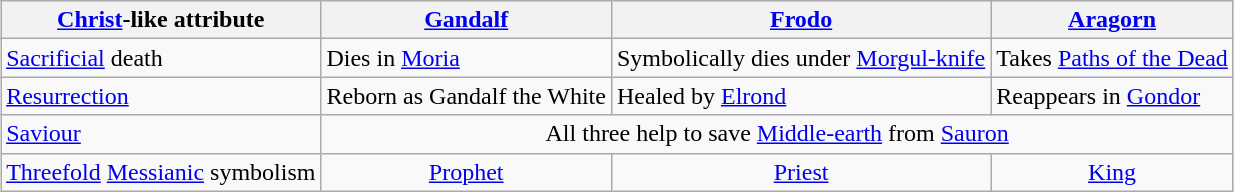<table style="margin-left: auto; margin-right: auto; border: none;" class="wikitable">
<tr>
<th><a href='#'>Christ</a>-like attribute</th>
<th><a href='#'>Gandalf</a></th>
<th><a href='#'>Frodo</a></th>
<th><a href='#'>Aragorn</a></th>
</tr>
<tr>
<td><a href='#'>Sacrificial</a> death</td>
<td>Dies in <a href='#'>Moria</a></td>
<td>Symbolically dies under <a href='#'>Morgul-knife</a></td>
<td>Takes <a href='#'>Paths of the Dead</a></td>
</tr>
<tr>
<td><a href='#'>Resurrection</a></td>
<td>Reborn as Gandalf the White</td>
<td>Healed by <a href='#'>Elrond</a></td>
<td>Reappears in <a href='#'>Gondor</a></td>
</tr>
<tr>
<td><a href='#'>Saviour</a></td>
<td colspan="3"; style="text-align: center;">All three help to save <a href='#'>Middle-earth</a> from <a href='#'>Sauron</a></td>
</tr>
<tr>
<td><a href='#'>Threefold</a> <a href='#'>Messianic</a> symbolism</td>
<td style="text-align: center;"><a href='#'>Prophet</a></td>
<td style="text-align: center;"><a href='#'>Priest</a></td>
<td style="text-align: center;"><a href='#'>King</a></td>
</tr>
</table>
